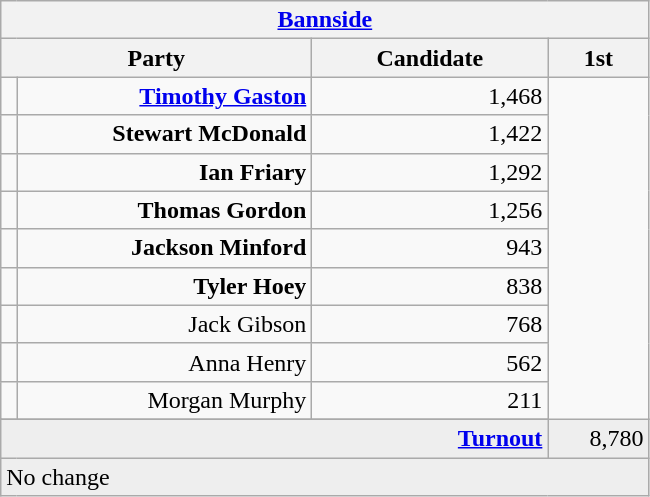<table class="wikitable">
<tr>
<th colspan="4" align="center"><a href='#'>Bannside</a></th>
</tr>
<tr>
<th colspan="2" align="center" width=200>Party</th>
<th width=150>Candidate</th>
<th width=60>1st </th>
</tr>
<tr>
<td></td>
<td align="right"><strong><a href='#'>Timothy Gaston</a></strong></td>
<td align="right">1,468</td>
</tr>
<tr>
<td></td>
<td align="right"><strong>Stewart McDonald</strong></td>
<td align="right">1,422</td>
</tr>
<tr>
<td></td>
<td align="right"><strong>Ian Friary</strong></td>
<td align="right">1,292</td>
</tr>
<tr>
<td></td>
<td align="right"><strong>Thomas Gordon</strong></td>
<td align="right">1,256</td>
</tr>
<tr>
<td></td>
<td align="right"><strong>Jackson Minford</strong></td>
<td align="right">943</td>
</tr>
<tr>
<td></td>
<td align="right"><strong>Tyler Hoey</strong></td>
<td align="right">838</td>
</tr>
<tr>
<td></td>
<td align="right">Jack Gibson</td>
<td align="right">768</td>
</tr>
<tr>
<td></td>
<td align="right">Anna Henry</td>
<td align="right">562</td>
</tr>
<tr>
<td></td>
<td align="right">Morgan Murphy</td>
<td align="right">211</td>
</tr>
<tr>
</tr>
<tr bgcolor="EEEEEE">
<td colspan=3 align="right"><strong><a href='#'>Turnout</a></strong></td>
<td align="right">8,780</td>
</tr>
<tr bgcolor="EEEEEE">
<td colspan=4 bgcolor="EEEEEE">No change</td>
</tr>
</table>
